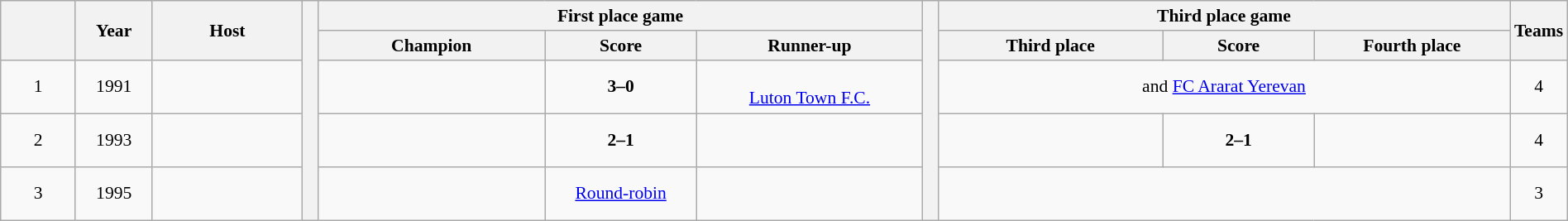<table class="wikitable" style="font-size:90%; text-align:center; width:100%;">
<tr>
<th rowspan="2" style="width:5%;"></th>
<th rowspan="2" style="width:5%;">Year</th>
<th rowspan="2" style="width:10%;">Host</th>
<th rowspan="41" style="width:1%;"></th>
<th colspan="3">First place game</th>
<th rowspan="41" style="width:1%;"></th>
<th colspan="3">Third place game</th>
<th rowspan="2" style="width:5%;">Teams</th>
</tr>
<tr>
<th style="width:15%; "> Champion</th>
<th style="width:10%; ">Score</th>
<th style="width:15%; "> Runner-up</th>
<th style="width:15%; "> Third place</th>
<th style="width:10%; ">Score</th>
<th style="width:15%; "> Fourth place</th>
</tr>
<tr style=" height:3em;">
<td>1</td>
<td>1991</td>
<td style="text-align:left"></td>
<td></td>
<td><strong>3–0</strong></td>
<td> <br><a href='#'>Luton Town F.C.</a></td>
<td colspan="3"> and  <a href='#'>FC Ararat Yerevan</a></td>
<td>4</td>
</tr>
<tr style=" height:3em;">
<td>2</td>
<td>1993</td>
<td style="text-align:left"></td>
<td></td>
<td><strong>2–1</strong></td>
<td></td>
<td></td>
<td><strong>2–1</strong></td>
<td></td>
<td>4</td>
</tr>
<tr style=" height:3em;">
<td>3</td>
<td>1995</td>
<td style="text-align:left"></td>
<td></td>
<td><a href='#'>Round-robin</a></td>
<td></td>
<td colspan="3"></td>
<td>3</td>
</tr>
</table>
